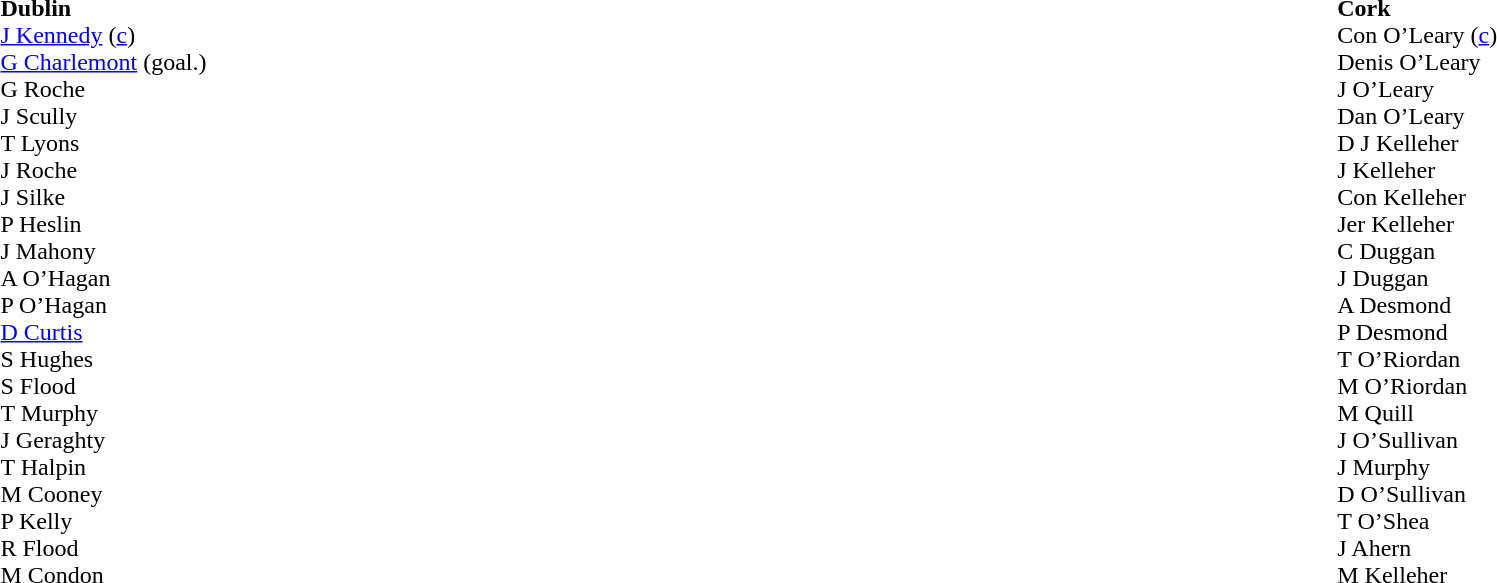<table style="width:100%;">
<tr>
<td style="vertical-align:top; width:50%"><br><table cellspacing="0" cellpadding="0">
<tr>
<td><strong>Dublin</strong></td>
<td></td>
</tr>
<tr>
<td><a href='#'>J Kennedy</a> (<a href='#'>c</a>)</td>
<td></td>
</tr>
<tr>
<td><a href='#'>G Charlemont</a> (goal.)</td>
<td></td>
</tr>
<tr>
<td>G Roche</td>
<td></td>
</tr>
<tr>
<td>J Scully</td>
<td></td>
</tr>
<tr>
<td>T Lyons</td>
<td></td>
</tr>
<tr>
<td>J Roche</td>
<td></td>
</tr>
<tr>
<td>J Silke</td>
<td></td>
</tr>
<tr>
<td>P Heslin</td>
<td></td>
</tr>
<tr>
<td>J Mahony</td>
<td></td>
</tr>
<tr>
<td>A O’Hagan</td>
<td></td>
</tr>
<tr>
<td>P O’Hagan</td>
<td></td>
</tr>
<tr>
<td><a href='#'>D Curtis</a></td>
<td></td>
</tr>
<tr>
<td>S Hughes</td>
<td></td>
</tr>
<tr>
<td>S Flood</td>
<td></td>
</tr>
<tr>
<td>T Murphy</td>
<td></td>
</tr>
<tr>
<td>J Geraghty</td>
<td></td>
</tr>
<tr>
<td>T Halpin</td>
<td></td>
</tr>
<tr>
<td>M Cooney</td>
<td></td>
</tr>
<tr>
<td>P Kelly</td>
<td></td>
</tr>
<tr>
<td>R Flood</td>
<td></td>
</tr>
<tr>
<td>M Condon</td>
<td></td>
</tr>
</table>
</td>
<td style="vertical-align:top; width:50%"><br><table cellspacing="0" cellpadding="0" style="margin:auto">
<tr>
<td><strong>Cork</strong></td>
<td></td>
</tr>
<tr>
<td>Con O’Leary (<a href='#'>c</a>)</td>
<td></td>
</tr>
<tr>
<td>Denis O’Leary</td>
<td></td>
</tr>
<tr>
<td>J O’Leary</td>
<td></td>
</tr>
<tr>
<td>Dan O’Leary</td>
<td></td>
</tr>
<tr>
<td>D J Kelleher</td>
<td></td>
</tr>
<tr>
<td>J Kelleher</td>
<td></td>
</tr>
<tr>
<td>Con Kelleher</td>
<td></td>
</tr>
<tr>
<td>Jer Kelleher</td>
<td></td>
</tr>
<tr>
<td>C Duggan</td>
<td></td>
</tr>
<tr>
<td>J Duggan</td>
<td></td>
</tr>
<tr>
<td>A Desmond</td>
<td></td>
</tr>
<tr>
<td>P Desmond</td>
<td></td>
</tr>
<tr>
<td>T O’Riordan</td>
<td></td>
</tr>
<tr>
<td>M O’Riordan</td>
<td></td>
</tr>
<tr>
<td>M Quill</td>
<td></td>
</tr>
<tr>
<td>J O’Sullivan</td>
<td></td>
</tr>
<tr>
<td>J Murphy</td>
<td></td>
</tr>
<tr>
<td>D O’Sullivan</td>
<td></td>
</tr>
<tr>
<td>T O’Shea</td>
<td></td>
</tr>
<tr>
<td>J Ahern</td>
<td></td>
</tr>
<tr>
<td>M Kelleher</td>
<td></td>
</tr>
</table>
</td>
</tr>
</table>
